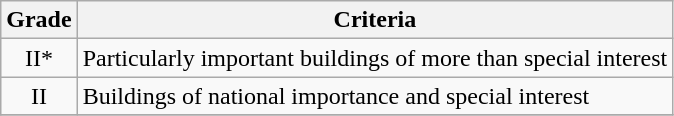<table class="wikitable" border="1">
<tr>
<th>Grade</th>
<th>Criteria</th>
</tr>
<tr>
<td align="center" >II*</td>
<td>Particularly important buildings of more than special interest</td>
</tr>
<tr>
<td align="center" >II</td>
<td>Buildings of national importance and special interest</td>
</tr>
<tr>
</tr>
</table>
